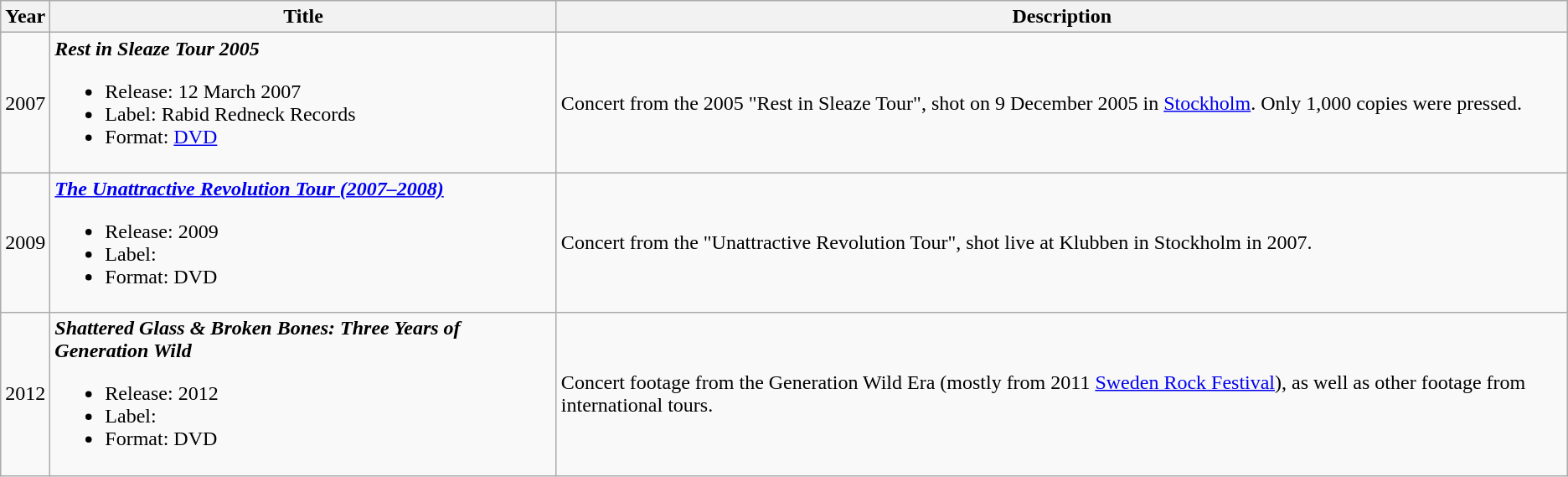<table class="wikitable">
<tr>
<th><strong>Year</strong></th>
<th><strong>Title</strong></th>
<th><strong>Description</strong></th>
</tr>
<tr>
<td>2007</td>
<td><strong><em>Rest in Sleaze Tour 2005</em></strong><br><ul><li>Release: 12 March 2007</li><li>Label: Rabid Redneck Records</li><li>Format: <a href='#'>DVD</a></li></ul></td>
<td>Concert from the 2005 "Rest in Sleaze Tour", shot on 9 December 2005 in <a href='#'>Stockholm</a>. Only 1,000 copies were pressed.</td>
</tr>
<tr>
<td>2009</td>
<td><strong><em><a href='#'>The Unattractive Revolution Tour (2007–2008)</a></em></strong><br><ul><li>Release: 2009</li><li>Label:</li><li>Format: DVD</li></ul></td>
<td>Concert from the "Unattractive Revolution Tour", shot live at Klubben in Stockholm in 2007.</td>
</tr>
<tr>
<td>2012</td>
<td><strong><em>Shattered Glass & Broken Bones: Three Years of Generation Wild</em></strong><br><ul><li>Release: 2012</li><li>Label:</li><li>Format: DVD</li></ul></td>
<td>Concert footage from the Generation Wild Era (mostly from 2011 <a href='#'>Sweden Rock Festival</a>), as well as other footage from international tours.</td>
</tr>
</table>
